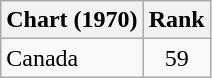<table class="wikitable">
<tr>
<th align="left">Chart (1970)</th>
<th style="text-align:center;">Rank</th>
</tr>
<tr>
<td>Canada</td>
<td style="text-align:center;">59</td>
</tr>
</table>
